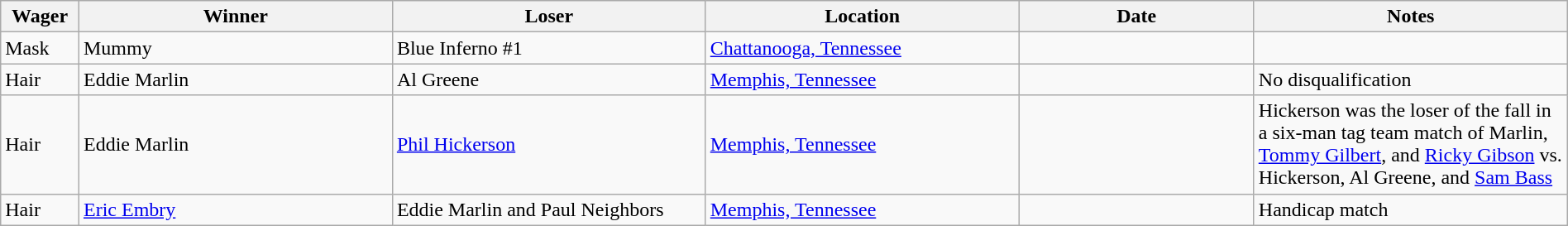<table class="wikitable sortable" width=100%>
<tr>
<th width=5%>Wager</th>
<th width=20%>Winner</th>
<th width=20%>Loser</th>
<th width=20%>Location</th>
<th width=15%>Date</th>
<th width=20%>Notes</th>
</tr>
<tr>
<td>Mask</td>
<td>Mummy</td>
<td>Blue Inferno #1</td>
<td><a href='#'>Chattanooga, Tennessee</a></td>
<td></td>
<td></td>
</tr>
<tr>
<td>Hair</td>
<td>Eddie Marlin</td>
<td>Al Greene</td>
<td><a href='#'>Memphis, Tennessee</a></td>
<td></td>
<td>No disqualification</td>
</tr>
<tr>
<td>Hair</td>
<td>Eddie Marlin</td>
<td><a href='#'>Phil Hickerson</a></td>
<td><a href='#'>Memphis, Tennessee</a></td>
<td></td>
<td>Hickerson was the loser of the fall in a six-man tag team match of Marlin, <a href='#'>Tommy Gilbert</a>, and <a href='#'>Ricky Gibson</a> vs. Hickerson, Al Greene, and <a href='#'>Sam Bass</a></td>
</tr>
<tr>
<td>Hair</td>
<td><a href='#'>Eric Embry</a></td>
<td>Eddie Marlin and Paul Neighbors</td>
<td><a href='#'>Memphis, Tennessee</a></td>
<td></td>
<td>Handicap match</td>
</tr>
</table>
